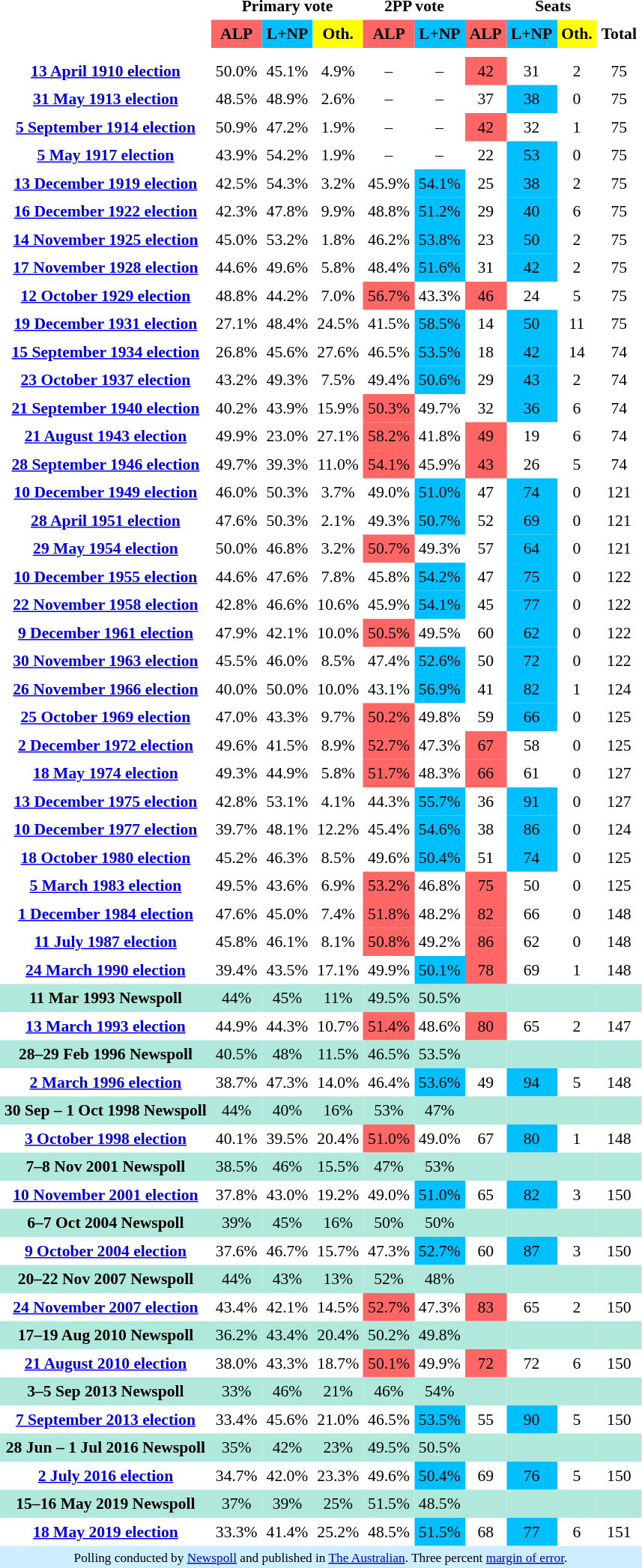<table class="toccolours" align="left" cellpadding="4" cellspacing="0" style="margin-right: .5em; margin-top: .4em; font-size: 90%">
<tr>
<th></th>
<th></th>
<th></th>
</tr>
<tr>
<th style="background:#; text-align:center;"></th>
<th style="background:#; text-align:center;" colspan="3">Primary vote</th>
<th style="background:#; text-align:center;" colspan="2">2PP vote</th>
<th style="background:#; text-align:center;" colspan="4">Seats</th>
</tr>
<tr>
<th style="background:#; text-align:center;"></th>
<th style="background:#f66; text-align:center;">ALP</th>
<th style="background:#00bfff; text-align:center;">L+NP</th>
<th style="background:#ff0; text-align:center;">Oth.</th>
<th style="background:#f66; text-align:center;">ALP</th>
<th style="background:#00bfff; text-align:center;">L+NP</th>
<th style="background:#f66; text-align:center;">ALP</th>
<th style="background:#00bfff; text-align:center;">L+NP</th>
<th style="background:#ff0; text-align:center;">Oth.</th>
<th style="background:#; text-align:center;">Total</th>
</tr>
<tr>
<th></th>
<th></th>
<th></th>
<th></th>
<th></th>
<th></th>
</tr>
<tr>
<th style="text-align:center;" bgcolor=""><strong><a href='#'>13 April 1910 election</a></strong></th>
<td style="text-align:center;" bgcolor="">50.0%</td>
<td style="text-align:center;" bgcolor="">45.1%</td>
<td style="text-align:center;" bgcolor="">4.9%</td>
<td style="text-align:center;" bgcolor="">–</td>
<td style="text-align:center;" bgcolor="">–</td>
<td style="text-align:center; background:#f66;">42</td>
<td align="center" bgcolor="">31</td>
<td style="text-align:center;" bgcolor="">2</td>
<td style="text-align:center;" bgcolor="">75</td>
</tr>
<tr>
<th style="text-align:center;" bgcolor=""><strong><a href='#'>31 May 1913 election</a></strong></th>
<td style="text-align:center;" bgcolor="">48.5%</td>
<td style="text-align:center;" bgcolor="">48.9%</td>
<td style="text-align:center;" bgcolor="">2.6%</td>
<td style="text-align:center;" bgcolor="">–</td>
<td style="text-align:center;" bgcolor="">–</td>
<td style="text-align:center;" bgcolor="">37</td>
<td style="text-align:center; background:#00bfff;">38</td>
<td style="text-align:center;" bgcolor="">0</td>
<td style="text-align:center;" bgcolor="">75</td>
</tr>
<tr>
<th style="text-align:center;" bgcolor=""><strong><a href='#'>5 September 1914 election</a></strong></th>
<td style="text-align:center;" bgcolor="">50.9%</td>
<td style="text-align:center;" bgcolor="">47.2%</td>
<td style="text-align:center;" bgcolor="">1.9%</td>
<td style="text-align:center;" bgcolor="">–</td>
<td style="text-align:center;" bgcolor="">–</td>
<td style="text-align:center; background:#f66;">42</td>
<td align="center" bgcolor="">32</td>
<td style="text-align:center;" bgcolor="">1</td>
<td style="text-align:center;" bgcolor="">75</td>
</tr>
<tr>
<th style="text-align:center;" bgcolor=""><strong><a href='#'>5 May 1917 election</a></strong></th>
<td style="text-align:center;" bgcolor="">43.9%</td>
<td style="text-align:center;" bgcolor="">54.2%</td>
<td style="text-align:center;" bgcolor="">1.9%</td>
<td style="text-align:center;" bgcolor="">–</td>
<td style="text-align:center;" bgcolor="">–</td>
<td style="text-align:center;" bgcolor="">22</td>
<td style="text-align:center; background:#00bfff;">53</td>
<td style="text-align:center;" bgcolor="">0</td>
<td style="text-align:center;" bgcolor="">75</td>
</tr>
<tr>
<th style="text-align:center;" bgcolor=""><strong><a href='#'>13 December 1919 election</a></strong></th>
<td style="text-align:center;" bgcolor="">42.5%</td>
<td style="text-align:center;" bgcolor="">54.3%</td>
<td style="text-align:center;" bgcolor="">3.2%</td>
<td style="text-align:center;" bgcolor="">45.9%</td>
<td style="text-align:center; background:#00bfff;">54.1%</td>
<td style="text-align:center;" bgcolor="">25</td>
<td style="text-align:center; background:#00bfff;">38</td>
<td style="text-align:center;" bgcolor="">2</td>
<td style="text-align:center;" bgcolor="">75</td>
</tr>
<tr>
<th style="text-align:center;" bgcolor=""><strong><a href='#'>16 December 1922 election</a></strong></th>
<td style="text-align:center;" bgcolor="">42.3%</td>
<td style="text-align:center;" bgcolor="">47.8%</td>
<td style="text-align:center;" bgcolor="">9.9%</td>
<td style="text-align:center;" bgcolor="">48.8%</td>
<td style="text-align:center; background:#00bfff;">51.2%</td>
<td style="text-align:center;" bgcolor="">29</td>
<td style="text-align:center; background:#00bfff;">40</td>
<td style="text-align:center;" bgcolor="">6</td>
<td style="text-align:center;" bgcolor="">75</td>
</tr>
<tr>
<th style="text-align:center;" bgcolor=""><strong><a href='#'>14 November 1925 election</a></strong></th>
<td style="text-align:center;" bgcolor="">45.0%</td>
<td style="text-align:center;" bgcolor="">53.2%</td>
<td style="text-align:center;" bgcolor="">1.8%</td>
<td style="text-align:center;" bgcolor="">46.2%</td>
<td style="text-align:center; background:#00bfff;">53.8%</td>
<td style="text-align:center;" bgcolor="">23</td>
<td style="text-align:center; background:#00bfff;">50</td>
<td style="text-align:center;" bgcolor="">2</td>
<td style="text-align:center;" bgcolor="">75</td>
</tr>
<tr>
<th style="text-align:center;" bgcolor=""><strong><a href='#'>17 November 1928 election</a></strong></th>
<td style="text-align:center;" bgcolor="">44.6%</td>
<td style="text-align:center;" bgcolor="">49.6%</td>
<td style="text-align:center;" bgcolor="">5.8%</td>
<td style="text-align:center;" bgcolor="">48.4%</td>
<td style="text-align:center; background:#00bfff;">51.6%</td>
<td style="text-align:center;" bgcolor="">31</td>
<td style="text-align:center; background:#00bfff;">42</td>
<td style="text-align:center;" bgcolor="">2</td>
<td style="text-align:center;" bgcolor="">75</td>
</tr>
<tr>
<th style="text-align:center;" bgcolor=""><strong><a href='#'>12 October 1929 election</a></strong></th>
<td style="text-align:center;" bgcolor="">48.8%</td>
<td style="text-align:center;" bgcolor="">44.2%</td>
<td style="text-align:center;" bgcolor="">7.0%</td>
<td style="text-align:center; background:#f66;">56.7%</td>
<td style="text-align:center; bgcolor="">43.3%</td>
<td style="text-align:center; background:#f66;">46</td>
<td align="center" bgcolor="">24</td>
<td style="text-align:center;" bgcolor="">5</td>
<td style="text-align:center;" bgcolor="">75</td>
</tr>
<tr>
<th style="text-align:center;" bgcolor=""><strong><a href='#'>19 December 1931 election</a></strong></th>
<td style="text-align:center;" bgcolor="">27.1%</td>
<td style="text-align:center;" bgcolor="">48.4%</td>
<td style="text-align:center;" bgcolor="">24.5%</td>
<td style="text-align:center;" bgcolor="">41.5%</td>
<td style="text-align:center; background:#00bfff;">58.5%</td>
<td style="text-align:center;" bgcolor="">14</td>
<td style="text-align:center; background:#00bfff;">50</td>
<td style="text-align:center;" bgcolor="">11</td>
<td style="text-align:center;" bgcolor="">75</td>
</tr>
<tr>
<th style="text-align:center;" bgcolor=""><strong><a href='#'>15 September 1934 election</a></strong></th>
<td style="text-align:center;" bgcolor="">26.8%</td>
<td style="text-align:center;" bgcolor="">45.6%</td>
<td style="text-align:center;" bgcolor="">27.6%</td>
<td style="text-align:center;" bgcolor="">46.5%</td>
<td style="text-align:center; background:#00bfff;">53.5%</td>
<td style="text-align:center;" bgcolor="">18</td>
<td style="text-align:center; background:#00bfff;">42</td>
<td style="text-align:center;" bgcolor="">14</td>
<td style="text-align:center;" bgcolor="">74</td>
</tr>
<tr>
<th style="text-align:center;" bgcolor=""><strong><a href='#'>23 October 1937 election</a></strong></th>
<td style="text-align:center;" bgcolor="">43.2%</td>
<td style="text-align:center;" bgcolor="">49.3%</td>
<td style="text-align:center;" bgcolor="">7.5%</td>
<td style="text-align:center;" bgcolor="">49.4%</td>
<td style="text-align:center; background:#00bfff;">50.6%</td>
<td style="text-align:center;" bgcolor="">29</td>
<td style="text-align:center; background:#00bfff;">43</td>
<td style="text-align:center;" bgcolor="">2</td>
<td style="text-align:center;" bgcolor="">74</td>
</tr>
<tr>
<th style="text-align:center;" bgcolor=""><strong><a href='#'>21 September 1940 election</a></strong></th>
<td style="text-align:center;" bgcolor="">40.2%</td>
<td style="text-align:center;" bgcolor="">43.9%</td>
<td style="text-align:center;" bgcolor="">15.9%</td>
<td style="text-align:center; background:#f66;">50.3%</td>
<td style="text-align:center;" bgcolor="">49.7%</td>
<td style="text-align:center;" bgcolor="">32</td>
<td style="text-align:center; background:#00bfff;">36</td>
<td style="text-align:center;" bgcolor="">6</td>
<td style="text-align:center;" bgcolor="">74</td>
</tr>
<tr>
<th style="text-align:center;" bgcolor=""><strong><a href='#'>21 August 1943 election</a></strong></th>
<td style="text-align:center;" bgcolor="">49.9%</td>
<td style="text-align:center;" bgcolor="">23.0%</td>
<td style="text-align:center;" bgcolor="">27.1%</td>
<td style="text-align:center; background:#f66;">58.2%</td>
<td style="text-align:center;" bgcolor="">41.8%</td>
<td style="text-align:center; background:#f66;">49</td>
<td style="text-align:center;" bgcolor="">19</td>
<td style="text-align:center;" bgcolor="">6</td>
<td style="text-align:center;" bgcolor="">74</td>
</tr>
<tr>
<th style="text-align:center;" bgcolor=""><strong><a href='#'>28 September 1946 election</a></strong></th>
<td style="text-align:center;" bgcolor="">49.7%</td>
<td style="text-align:center;" bgcolor="">39.3%</td>
<td style="text-align:center;" bgcolor="">11.0%</td>
<td style="text-align:center; background:#f66;">54.1%</td>
<td style="text-align:center;" bgcolor="">45.9%</td>
<td style="text-align:center; background:#f66;">43</td>
<td style="text-align:center;" bgcolor="">26</td>
<td style="text-align:center;" bgcolor="">5</td>
<td style="text-align:center;" bgcolor="">74</td>
</tr>
<tr>
<th style="text-align:center;" bgcolor=""><strong><a href='#'>10 December 1949 election</a></strong></th>
<td style="text-align:center;" bgcolor="">46.0%</td>
<td style="text-align:center;" bgcolor="">50.3%</td>
<td style="text-align:center;" bgcolor="">3.7%</td>
<td style="text-align:center;" bgcolor="">49.0%</td>
<td style="text-align:center; background:#00bfff;">51.0%</td>
<td style="text-align:center;" bgcolor="">47</td>
<td style="text-align:center; background:#00bfff;">74</td>
<td style="text-align:center;" bgcolor="">0</td>
<td style="text-align:center;" bgcolor="">121</td>
</tr>
<tr>
<th style="text-align:center;" bgcolor=""><strong><a href='#'>28 April 1951 election</a></strong></th>
<td style="text-align:center;" bgcolor="">47.6%</td>
<td style="text-align:center;" bgcolor="">50.3%</td>
<td style="text-align:center;" bgcolor="">2.1%</td>
<td style="text-align:center;" bgcolor="">49.3%</td>
<td style="text-align:center; background:#00bfff;">50.7%</td>
<td style="text-align:center;" bgcolor="">52</td>
<td style="text-align:center; background:#00bfff;">69</td>
<td style="text-align:center;" bgcolor="">0</td>
<td style="text-align:center;" bgcolor="">121</td>
</tr>
<tr>
<th style="text-align:center;" bgcolor=""><strong><a href='#'>29 May 1954 election</a></strong></th>
<td style="text-align:center;" bgcolor="">50.0%</td>
<td style="text-align:center;" bgcolor="">46.8%</td>
<td style="text-align:center;" bgcolor="">3.2%</td>
<td style="text-align:center; background:#f66;">50.7%</td>
<td style="text-align:center;" bgcolor="">49.3%</td>
<td style="text-align:center;" bgcolor="">57</td>
<td style="text-align:center; background:#00bfff;">64</td>
<td style="text-align:center;" bgcolor="">0</td>
<td style="text-align:center;" bgcolor="">121</td>
</tr>
<tr>
<th style="text-align:center;" bgcolor=""><strong><a href='#'>10 December 1955 election</a></strong></th>
<td style="text-align:center;" bgcolor="">44.6%</td>
<td style="text-align:center;" bgcolor="">47.6%</td>
<td style="text-align:center;" bgcolor="">7.8%</td>
<td style="text-align:center;" bgcolor="">45.8%</td>
<td style="text-align:center; background:#00bfff;">54.2%</td>
<td style="text-align:center;" bgcolor="">47</td>
<td style="text-align:center; background:#00bfff;">75</td>
<td style="text-align:center;" bgcolor="">0</td>
<td style="text-align:center;" bgcolor="">122</td>
</tr>
<tr>
<th style="text-align:center;" bgcolor=""><strong><a href='#'>22 November 1958 election</a></strong></th>
<td style="text-align:center;" bgcolor="">42.8%</td>
<td style="text-align:center;" bgcolor="">46.6%</td>
<td style="text-align:center;" bgcolor="">10.6%</td>
<td style="text-align:center;" bgcolor="">45.9%</td>
<td style="text-align:center; background:#00bfff;">54.1%</td>
<td style="text-align:center;" bgcolor="">45</td>
<td style="text-align:center; background:#00bfff;">77</td>
<td style="text-align:center;" bgcolor="">0</td>
<td style="text-align:center;" bgcolor="">122</td>
</tr>
<tr>
<th style="text-align:center;" bgcolor=""><strong><a href='#'>9 December 1961 election</a></strong></th>
<td style="text-align:center;" bgcolor="">47.9%</td>
<td style="text-align:center;" bgcolor="">42.1%</td>
<td style="text-align:center;" bgcolor="">10.0%</td>
<td style="text-align:center; background:#f66;">50.5%</td>
<td style="text-align:center;" bgcolor="">49.5%</td>
<td style="text-align:center;" bgcolor="">60</td>
<td style="text-align:center; background:#00bfff;">62</td>
<td style="text-align:center;" bgcolor="">0</td>
<td style="text-align:center;" bgcolor="">122</td>
</tr>
<tr>
<th style="text-align:center;" bgcolor=""><strong><a href='#'>30 November 1963 election</a></strong></th>
<td style="text-align:center;" bgcolor="">45.5%</td>
<td style="text-align:center;" bgcolor="">46.0%</td>
<td style="text-align:center;" bgcolor="">8.5%</td>
<td style="text-align:center;" bgcolor="">47.4%</td>
<td style="text-align:center; background:#00bfff;">52.6%</td>
<td style="text-align:center;" bgcolor="">50</td>
<td style="text-align:center; background:#00bfff;">72</td>
<td style="text-align:center;" bgcolor="">0</td>
<td style="text-align:center;" bgcolor="">122</td>
</tr>
<tr>
<th style="text-align:center;" bgcolor=""><strong><a href='#'>26 November 1966 election</a></strong></th>
<td style="text-align:center;" bgcolor="">40.0%</td>
<td style="text-align:center;" bgcolor="">50.0%</td>
<td style="text-align:center;" bgcolor="">10.0%</td>
<td style="text-align:center;" bgcolor="">43.1%</td>
<td style="text-align:center; background:#00bfff;">56.9%</td>
<td style="text-align:center;" bgcolor="">41</td>
<td style="text-align:center; background:#00bfff;">82</td>
<td style="text-align:center;" bgcolor="">1</td>
<td style="text-align:center;" bgcolor="">124</td>
</tr>
<tr>
<th style="text-align:center;" bgcolor=""><strong><a href='#'>25 October 1969 election</a></strong></th>
<td style="text-align:center;" bgcolor="">47.0%</td>
<td style="text-align:center;" bgcolor="">43.3%</td>
<td style="text-align:center;" bgcolor="">9.7%</td>
<td style="text-align:center; background:#f66;">50.2%</td>
<td style="text-align:center;" bgcolor="">49.8%</td>
<td style="text-align:center;" bgcolor="">59</td>
<td style="text-align:center; background:#00bfff;">66</td>
<td style="text-align:center;" bgcolor="">0</td>
<td style="text-align:center;" bgcolor="">125</td>
</tr>
<tr>
<th style="text-align:center;" bgcolor=""><strong><a href='#'>2 December 1972 election</a></strong></th>
<td style="text-align:center;" bgcolor="">49.6%</td>
<td style="text-align:center;" bgcolor="">41.5%</td>
<td style="text-align:center;" bgcolor="">8.9%</td>
<td style="text-align:center; background:#f66;">52.7%</td>
<td style="text-align:center;" bgcolor="">47.3%</td>
<td style="text-align:center; background:#f66;">67</td>
<td style="text-align:center;" bgcolor="">58</td>
<td style="text-align:center;" bgcolor="">0</td>
<td style="text-align:center;" bgcolor="">125</td>
</tr>
<tr>
<th style="text-align:center;" bgcolor=""><strong><a href='#'>18 May 1974 election</a></strong></th>
<td style="text-align:center;" bgcolor="">49.3%</td>
<td style="text-align:center;" bgcolor="">44.9%</td>
<td style="text-align:center;" bgcolor="">5.8%</td>
<td style="text-align:center; background:#f66;">51.7%</td>
<td style="text-align:center;" bgcolor="">48.3%</td>
<td style="text-align:center; background:#f66;">66</td>
<td style="text-align:center;" bgcolor="">61</td>
<td style="text-align:center;" bgcolor="">0</td>
<td style="text-align:center;" bgcolor="">127</td>
</tr>
<tr>
<th style="text-align:center;" bgcolor=""><strong><a href='#'>13 December 1975 election</a></strong></th>
<td style="text-align:center;" bgcolor="">42.8%</td>
<td style="text-align:center;" bgcolor="">53.1%</td>
<td style="text-align:center;" bgcolor="">4.1%</td>
<td style="text-align:center;" bgcolor="">44.3%</td>
<td style="text-align:center; background:#00bfff;">55.7%</td>
<td style="text-align:center;" bgcolor="">36</td>
<td style="text-align:center; background:#00bfff;">91</td>
<td style="text-align:center;" bgcolor="">0</td>
<td style="text-align:center;" bgcolor="">127</td>
</tr>
<tr>
<th style="text-align:center;" bgcolor=""><strong><a href='#'>10 December 1977 election</a></strong></th>
<td style="text-align:center;" bgcolor="">39.7%</td>
<td style="text-align:center;" bgcolor="">48.1%</td>
<td style="text-align:center;" bgcolor="">12.2%</td>
<td style="text-align:center;" bgcolor="">45.4%</td>
<td style="text-align:center; background:#00bfff;">54.6%</td>
<td style="text-align:center;" bgcolor="">38</td>
<td style="text-align:center; background:#00bfff;">86</td>
<td style="text-align:center;" bgcolor="">0</td>
<td style="text-align:center;" bgcolor="">124</td>
</tr>
<tr>
<th style="text-align:center;" bgcolor=""><strong><a href='#'>18 October 1980 election</a></strong></th>
<td style="text-align:center;" bgcolor="">45.2%</td>
<td style="text-align:center;" bgcolor="">46.3%</td>
<td style="text-align:center;" bgcolor="">8.5%</td>
<td style="text-align:center;" bgcolor="">49.6%</td>
<td style="text-align:center; background:#00bfff;">50.4%</td>
<td style="text-align:center;" bgcolor="">51</td>
<td style="text-align:center; background:#00bfff;">74</td>
<td style="text-align:center;" bgcolor="">0</td>
<td style="text-align:center;" bgcolor="">125</td>
</tr>
<tr>
<th style="text-align:center;" bgcolor=""><strong><a href='#'>5 March 1983 election</a></strong></th>
<td style="text-align:center;" bgcolor="">49.5%</td>
<td style="text-align:center;" bgcolor="">43.6%</td>
<td style="text-align:center;" bgcolor="">6.9%</td>
<td style="text-align:center; background:#f66;">53.2%</td>
<td style="text-align:center;" bgcolor="">46.8%</td>
<td style="text-align:center; background:#f66;">75</td>
<td style="text-align:center;" bgcolor="">50</td>
<td style="text-align:center;" bgcolor="">0</td>
<td style="text-align:center;" bgcolor="">125</td>
</tr>
<tr>
<th style="text-align:center;" bgcolor=""><strong><a href='#'>1 December 1984 election</a></strong></th>
<td style="text-align:center;" bgcolor="">47.6%</td>
<td style="text-align:center;" bgcolor="">45.0%</td>
<td style="text-align:center;" bgcolor="">7.4%</td>
<td style="text-align:center; background:#f66;">51.8%</td>
<td style="text-align:center;" bgcolor="">48.2%</td>
<td style="text-align:center; background:#f66;">82</td>
<td style="text-align:center;" bgcolor="">66</td>
<td style="text-align:center;" bgcolor="">0</td>
<td style="text-align:center;" bgcolor="">148</td>
</tr>
<tr>
<th style="text-align:center;" bgcolor=""><strong><a href='#'>11 July 1987 election</a></strong></th>
<td style="text-align:center;" bgcolor="">45.8%</td>
<td style="text-align:center;" bgcolor="">46.1%</td>
<td style="text-align:center;" bgcolor="">8.1%</td>
<td style="text-align:center; background:#f66;">50.8%</td>
<td style="text-align:center;" bgcolor="">49.2%</td>
<td style="text-align:center; background:#f66;">86</td>
<td style="text-align:center;" bgcolor="">62</td>
<td style="text-align:center;" bgcolor="">0</td>
<td style="text-align:center;" bgcolor="">148</td>
</tr>
<tr>
<th style="text-align:center;" bgcolor=""><strong><a href='#'>24 March 1990 election</a></strong></th>
<td style="text-align:center;" bgcolor="">39.4%</td>
<td style="text-align:center;" bgcolor="">43.5%</td>
<td style="text-align:center;" bgcolor="">17.1%</td>
<td style="text-align:center;" bgcolor="">49.9%</td>
<td style="text-align:center; background:#00bfff;">50.1%</td>
<td style="text-align:center; background:#f66;">78</td>
<td style="text-align:center;" bgcolor="">69</td>
<td style="text-align:center;" bgcolor="">1</td>
<td style="text-align:center;" bgcolor="">148</td>
</tr>
<tr>
<th style="text-align:center; background:#b0e9db;"><strong>11 Mar 1993 Newspoll</strong></th>
<td style="text-align:center; background:#b0e9db;">44%</td>
<td style="text-align:center; background:#b0e9db;">45%</td>
<td style="text-align:center; background:#b0e9db;">11%</td>
<td style="text-align:center; background:#b0e9db;">49.5%</td>
<td style="text-align:center; background:#b0e9db;">50.5%</td>
<td style="text-align:center; background:#b0e9db;"></td>
<td style="text-align:center; background:#b0e9db;"></td>
<td style="text-align:center; background:#b0e9db;"></td>
<td style="text-align:center; background:#b0e9db;"></td>
</tr>
<tr>
<th style="text-align:center;" bgcolor=""><strong><a href='#'>13 March 1993 election</a></strong></th>
<td style="text-align:center;" bgcolor="">44.9%</td>
<td style="text-align:center;" bgcolor="">44.3%</td>
<td style="text-align:center;" bgcolor="">10.7%</td>
<td style="text-align:center; background:#f66;">51.4%</td>
<td style="text-align:center;" bgcolor="">48.6%</td>
<td style="text-align:center; background:#f66;">80</td>
<td style="text-align:center;" bgcolor="">65</td>
<td style="text-align:center;" bgcolor="">2</td>
<td style="text-align:center;" bgcolor="">147</td>
</tr>
<tr>
<th style="text-align:center; background:#b0e9db;"><strong>28–29 Feb 1996 Newspoll</strong></th>
<td style="text-align:center; background:#b0e9db;">40.5%</td>
<td style="text-align:center; background:#b0e9db;">48%</td>
<td style="text-align:center; background:#b0e9db;">11.5%</td>
<td style="text-align:center; background:#b0e9db;">46.5%</td>
<td style="text-align:center; background:#b0e9db;">53.5%</td>
<td style="text-align:center; background:#b0e9db;"></td>
<td style="text-align:center; background:#b0e9db;"></td>
<td style="text-align:center; background:#b0e9db;"></td>
<td style="text-align:center; background:#b0e9db;"></td>
</tr>
<tr>
<th style="text-align:center;" bgcolor=""><strong><a href='#'>2 March 1996 election</a></strong></th>
<td style="text-align:center;" bgcolor="">38.7%</td>
<td style="text-align:center;" bgcolor="">47.3%</td>
<td style="text-align:center;" bgcolor="">14.0%</td>
<td style="text-align:center;" bgcolor="">46.4%</td>
<td style="text-align:center; background:#00bfff;">53.6%</td>
<td style="text-align:center;" bgcolor="">49</td>
<td style="text-align:center; background:#00bfff;">94</td>
<td style="text-align:center;" bgcolor="">5</td>
<td style="text-align:center;" bgcolor="">148</td>
</tr>
<tr>
<th style="text-align:center; background:#b0e9db;"><strong>30 Sep – 1 Oct 1998 Newspoll</strong></th>
<td style="text-align:center; background:#b0e9db;">44%</td>
<td style="text-align:center; background:#b0e9db;">40%</td>
<td style="text-align:center; background:#b0e9db;">16%</td>
<td style="text-align:center; background:#b0e9db;">53%</td>
<td style="text-align:center; background:#b0e9db;">47%</td>
<td style="text-align:center; background:#b0e9db;"></td>
<td style="text-align:center; background:#b0e9db;"></td>
<td style="text-align:center; background:#b0e9db;"></td>
<td style="text-align:center; background:#b0e9db;"></td>
</tr>
<tr>
<th style="text-align:center;" bgcolor=""><strong><a href='#'>3 October 1998 election</a></strong></th>
<td style="text-align:center;" bgcolor="">40.1%</td>
<td style="text-align:center;" bgcolor="">39.5%</td>
<td style="text-align:center;" bgcolor="">20.4%</td>
<td style="text-align:center; background:#f66;">51.0%</td>
<td style="text-align:center;" bgcolor="">49.0%</td>
<td style="text-align:center;" bgcolor="">67</td>
<td style="text-align:center; background:#00bfff;">80</td>
<td style="text-align:center;" bgcolor="">1</td>
<td style="text-align:center;" bgcolor="">148</td>
</tr>
<tr>
<th style="text-align:center; background:#b0e9db;"><strong>7–8 Nov 2001 Newspoll</strong></th>
<td style="text-align:center; background:#b0e9db;">38.5%</td>
<td style="text-align:center; background:#b0e9db;">46%</td>
<td style="text-align:center; background:#b0e9db;">15.5%</td>
<td style="text-align:center; background:#b0e9db;">47%</td>
<td style="text-align:center; background:#b0e9db;">53%</td>
<td style="text-align:center; background:#b0e9db;"></td>
<td style="text-align:center; background:#b0e9db;"></td>
<td style="text-align:center; background:#b0e9db;"></td>
<td style="text-align:center; background:#b0e9db;"></td>
</tr>
<tr>
<th style="text-align:center;" bgcolor=""><strong><a href='#'>10 November 2001 election</a></strong></th>
<td style="text-align:center;" bgcolor="">37.8%</td>
<td style="text-align:center;" bgcolor="">43.0%</td>
<td style="text-align:center;" bgcolor="">19.2%</td>
<td style="text-align:center;" bgcolor="">49.0%</td>
<td style="text-align:center; background:#00bfff;">51.0%</td>
<td style="text-align:center;" bgcolor="">65</td>
<td style="text-align:center; background:#00bfff;">82</td>
<td style="text-align:center;" bgcolor="">3</td>
<td style="text-align:center;" bgcolor="">150</td>
</tr>
<tr>
<th style="text-align:center; background:#b0e9db;"><strong>6–7 Oct 2004 Newspoll</strong></th>
<td style="text-align:center; background:#b0e9db;">39%</td>
<td style="text-align:center; background:#b0e9db;">45%</td>
<td style="text-align:center; background:#b0e9db;">16%</td>
<td style="text-align:center; background:#b0e9db;">50%</td>
<td style="text-align:center; background:#b0e9db;">50%</td>
<td style="text-align:center; background:#b0e9db;"></td>
<td style="text-align:center; background:#b0e9db;"></td>
<td style="text-align:center; background:#b0e9db;"></td>
<td style="text-align:center; background:#b0e9db;"></td>
</tr>
<tr>
<th style="text-align:center;" bgcolor=""><strong><a href='#'>9 October 2004 election</a></strong></th>
<td style="text-align:center;" bgcolor="">37.6%</td>
<td style="text-align:center;" bgcolor="">46.7%</td>
<td style="text-align:center;" bgcolor="">15.7%</td>
<td style="text-align:center;" bgcolor="">47.3%</td>
<td style="text-align:center; background:#00bfff;">52.7%</td>
<td style="text-align:center;" bgcolor="">60</td>
<td style="text-align:center; background:#00bfff;">87</td>
<td style="text-align:center;" bgcolor="">3</td>
<td style="text-align:center;" bgcolor="">150</td>
</tr>
<tr>
<th style="text-align:center; background:#b0e9db;"><strong>20–22 Nov 2007 Newspoll</strong></th>
<td style="text-align:center; background:#b0e9db;">44%</td>
<td style="text-align:center; background:#b0e9db;">43%</td>
<td style="text-align:center; background:#b0e9db;">13%</td>
<td style="text-align:center; background:#b0e9db;">52%</td>
<td style="text-align:center; background:#b0e9db;">48%</td>
<td style="text-align:center; background:#b0e9db;"></td>
<td style="text-align:center; background:#b0e9db;"></td>
<td style="text-align:center; background:#b0e9db;"></td>
<td style="text-align:center; background:#b0e9db;"></td>
</tr>
<tr>
<th style="text-align:center;" bgcolor=""><strong><a href='#'>24 November 2007 election</a></strong></th>
<td style="text-align:center;" bgcolor="">43.4%</td>
<td style="text-align:center;" bgcolor="">42.1%</td>
<td style="text-align:center;" bgcolor="">14.5%</td>
<td style="text-align:center; background:#f66;">52.7%</td>
<td style="text-align:center;" bgcolor="">47.3%</td>
<td style="text-align:center; background:#f66;">83</td>
<td style="text-align:center;" bgcolor="">65</td>
<td style="text-align:center;" bgcolor="">2</td>
<td style="text-align:center;" bgcolor="">150</td>
</tr>
<tr>
<th style="text-align:center; background:#b0e9db;"><strong>17–19 Aug 2010 Newspoll</strong></th>
<td style="text-align:center; background:#b0e9db;">36.2%</td>
<td style="text-align:center; background:#b0e9db;">43.4%</td>
<td style="text-align:center; background:#b0e9db;">20.4%</td>
<td style="text-align:center; background:#b0e9db;">50.2%</td>
<td style="text-align:center; background:#b0e9db;">49.8%</td>
<td style="text-align:center; background:#b0e9db;"></td>
<td style="text-align:center; background:#b0e9db;"></td>
<td style="text-align:center; background:#b0e9db;"></td>
<td style="text-align:center; background:#b0e9db;"></td>
</tr>
<tr>
<th style="text-align:center;" bgcolor=""><strong><a href='#'>21 August 2010 election</a></strong></th>
<td style="text-align:center;" bgcolor="">38.0%</td>
<td style="text-align:center;" bgcolor="">43.3%</td>
<td style="text-align:center;" bgcolor="">18.7%</td>
<td style="text-align:center; background:#f66;">50.1%</td>
<td style="text-align:center;" bgcolor="">49.9%</td>
<td style="text-align:center; background:#f66;">72</td>
<td style="text-align:center;" bgcolor="">72</td>
<td style="text-align:center;" bgcolor="">6</td>
<td style="text-align:center;" bgcolor="">150</td>
</tr>
<tr>
<th style="text-align:center; background:#b0e9db;"><strong>3–5 Sep 2013 Newspoll</strong></th>
<td style="text-align:center; background:#b0e9db;">33%</td>
<td style="text-align:center; background:#b0e9db;">46%</td>
<td style="text-align:center; background:#b0e9db;">21%</td>
<td style="text-align:center; background:#b0e9db;">46%</td>
<td style="text-align:center; background:#b0e9db;">54%</td>
<td style="text-align:center; background:#b0e9db;"></td>
<td style="text-align:center; background:#b0e9db;"></td>
<td style="text-align:center; background:#b0e9db;"></td>
<td style="text-align:center; background:#b0e9db;"></td>
</tr>
<tr>
<th style="text-align:center;" bgcolor=""><strong><a href='#'>7 September 2013 election</a></strong></th>
<td style="text-align:center;" bgcolor="">33.4%</td>
<td style="text-align:center;" bgcolor="">45.6%</td>
<td style="text-align:center;" bgcolor="">21.0%</td>
<td style="text-align:center; bgcolor="">46.5%</td>
<td style="text-align:center; background:#00bfff;">53.5%</td>
<td style="text-align:center;" bgcolor="">55</td>
<td style="text-align:center; background:#00bfff;">90</td>
<td style="text-align:center;" bgcolor="">5</td>
<td style="text-align:center;" bgcolor="">150</td>
</tr>
<tr>
<th style="text-align:center; background:#b0e9db;"><strong>28 Jun – 1 Jul 2016 Newspoll</strong></th>
<td style="text-align:center; background:#b0e9db;">35%</td>
<td style="text-align:center; background:#b0e9db;">42%</td>
<td style="text-align:center; background:#b0e9db;">23%</td>
<td style="text-align:center; background:#b0e9db;">49.5%</td>
<td style="text-align:center; background:#b0e9db;">50.5%</td>
<td style="text-align:center; background:#b0e9db;"></td>
<td style="text-align:center; background:#b0e9db;"></td>
<td style="text-align:center; background:#b0e9db;"></td>
<td style="text-align:center; background:#b0e9db;"></td>
</tr>
<tr>
<th style="text-align:center;" bgcolor=""><strong><a href='#'>2 July 2016 election</a></strong></th>
<td style="text-align:center;" bgcolor="">34.7%</td>
<td style="text-align:center;" bgcolor="">42.0%</td>
<td style="text-align:center;" bgcolor="">23.3%</td>
<td style="text-align:center; bgcolor="">49.6%</td>
<td style="text-align:center; background:#00bfff;">50.4%</td>
<td style="text-align:center;" bgcolor="">69</td>
<td style="text-align:center; background:#00bfff;">76</td>
<td style="text-align:center;" bgcolor="">5</td>
<td style="text-align:center;" bgcolor="">150</td>
</tr>
<tr>
<th style="text-align:center; background:#b0e9db;"><strong>15–16 May 2019 Newspoll</strong></th>
<td style="text-align:center; background:#b0e9db;">37%</td>
<td style="text-align:center; background:#b0e9db;">39%</td>
<td style="text-align:center; background:#b0e9db;">25%</td>
<td style="text-align:center; background:#b0e9db;">51.5%</td>
<td style="text-align:center; background:#b0e9db;">48.5%</td>
<td style="text-align:center; background:#b0e9db;"></td>
<td style="text-align:center; background:#b0e9db;"></td>
<td style="text-align:center; background:#b0e9db;"></td>
<td style="text-align:center; background:#b0e9db;"></td>
</tr>
<tr>
<th style="text-align:center;" bgcolor=""><strong><a href='#'>18 May 2019 election</a></strong></th>
<td style="text-align:center;" bgcolor="">33.3%</td>
<td style="text-align:center;" bgcolor="">41.4%</td>
<td style="text-align:center;" bgcolor="">25.2%</td>
<td style="text-align:center; bgcolor="">48.5%</td>
<td style="text-align:center; background:#00bfff;">51.5%</td>
<td style="text-align:center;" bgcolor="">68</td>
<td style="text-align:center; background:#00bfff;">77</td>
<td style="text-align:center;" bgcolor="">6</td>
<td style="text-align:center;" bgcolor="">151</td>
</tr>
<tr>
<td colspan="10"  style="font-size:80%; background:#cef; text-align:center;">Polling conducted by <a href='#'>Newspoll</a> and published in <a href='#'>The Australian</a>. Three percent <a href='#'>margin of error</a>.<br></td>
</tr>
</table>
